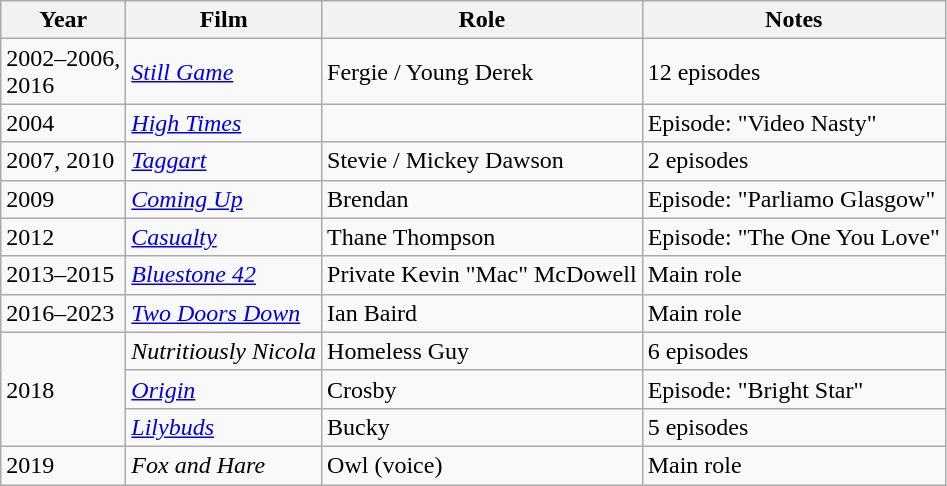<table class="wikitable">
<tr>
<th>Year</th>
<th>Film</th>
<th>Role</th>
<th>Notes</th>
</tr>
<tr>
<td>2002–2006,<br>2016</td>
<td><em><a href='#'>Still Game</a></em></td>
<td>Fergie / Young Derek</td>
<td>12 episodes</td>
</tr>
<tr>
<td>2004</td>
<td><em><a href='#'>High Times</a></em></td>
<td></td>
<td>Episode: "Video Nasty"</td>
</tr>
<tr>
<td>2007, 2010</td>
<td><em><a href='#'>Taggart</a></em></td>
<td>Stevie / Mickey Dawson</td>
<td>2 episodes</td>
</tr>
<tr>
<td>2009</td>
<td><em><a href='#'>Coming Up</a></em></td>
<td>Brendan</td>
<td>Episode: "Parliamo Glasgow"</td>
</tr>
<tr>
<td>2012</td>
<td><em><a href='#'>Casualty</a></em></td>
<td>Thane Thompson</td>
<td>Episode: "The One You Love"</td>
</tr>
<tr>
<td>2013–2015</td>
<td><em><a href='#'>Bluestone 42</a></em></td>
<td>Private Kevin "Mac" McDowell</td>
<td>Main role</td>
</tr>
<tr>
<td>2016–2023</td>
<td><em><a href='#'>Two Doors Down</a></em></td>
<td>Ian Baird</td>
<td>Main role</td>
</tr>
<tr>
<td rowspan="3">2018</td>
<td><em>Nutritiously Nicola</em></td>
<td>Homeless Guy</td>
<td>6 episodes</td>
</tr>
<tr>
<td><em><a href='#'>Origin</a></em></td>
<td>Crosby</td>
<td>Episode: "Bright Star"</td>
</tr>
<tr>
<td><em><a href='#'>Lilybuds</a></em></td>
<td>Bucky</td>
<td>5 episodes</td>
</tr>
<tr>
<td>2019</td>
<td><em>Fox and Hare</em></td>
<td>Owl (voice)</td>
<td>Main role</td>
</tr>
</table>
